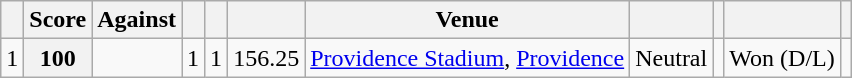<table class="wikitable plainrowheaders">
<tr>
<th></th>
<th>Score</th>
<th>Against</th>
<th><a href='#'></a></th>
<th><a href='#'></a></th>
<th><a href='#'></a></th>
<th>Venue</th>
<th></th>
<th></th>
<th></th>
<th></th>
</tr>
<tr>
<td>1</td>
<th scope="row"> 100 </th>
<td></td>
<td>1</td>
<td>1</td>
<td>156.25</td>
<td><a href='#'>Providence Stadium</a>, <a href='#'>Providence</a></td>
<td>Neutral</td>
<td></td>
<td>Won (D/L)</td>
<td></td>
</tr>
</table>
